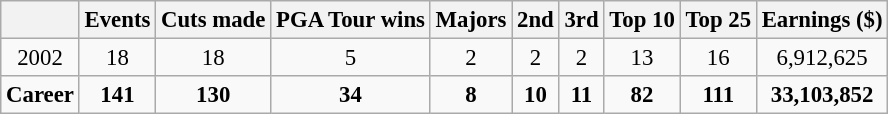<table class=wikitable style="font-size:95%;text-align:center">
<tr>
<th></th>
<th>Events</th>
<th>Cuts made</th>
<th>PGA Tour wins</th>
<th>Majors</th>
<th>2nd</th>
<th>3rd</th>
<th>Top 10</th>
<th>Top 25</th>
<th>Earnings ($)</th>
</tr>
<tr>
<td>2002</td>
<td>18</td>
<td>18</td>
<td>5</td>
<td>2</td>
<td>2</td>
<td>2</td>
<td>13</td>
<td>16</td>
<td>6,912,625</td>
</tr>
<tr>
<td><strong>Career</strong></td>
<td><strong>141</strong></td>
<td><strong>130</strong></td>
<td><strong>34</strong></td>
<td><strong>8</strong></td>
<td><strong>10</strong></td>
<td><strong>11</strong></td>
<td><strong>82</strong></td>
<td><strong>111</strong></td>
<td><strong>33,103,852</strong></td>
</tr>
</table>
